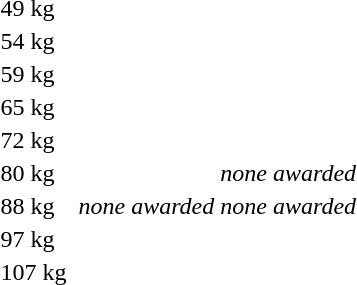<table>
<tr>
<td>49 kg</td>
<td></td>
<td></td>
<td></td>
</tr>
<tr>
<td>54 kg</td>
<td></td>
<td></td>
<td></td>
</tr>
<tr>
<td>59 kg</td>
<td></td>
<td></td>
<td></td>
</tr>
<tr>
<td>65 kg</td>
<td></td>
<td></td>
<td></td>
</tr>
<tr>
<td>72 kg</td>
<td></td>
<td></td>
<td></td>
</tr>
<tr>
<td>80 kg</td>
<td></td>
<td></td>
<td><em>none awarded</em></td>
</tr>
<tr>
<td>88 kg</td>
<td></td>
<td><em>none awarded</em></td>
<td><em>none awarded</em></td>
</tr>
<tr>
<td>97 kg</td>
<td></td>
<td></td>
<td></td>
</tr>
<tr>
<td>107 kg</td>
<td></td>
<td></td>
<td></td>
</tr>
</table>
